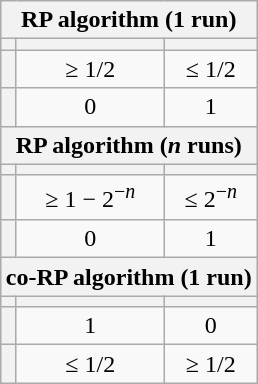<table class="wikitable" style="float:right;text-align:center;margin-left:1em">
<tr>
<th colspan="3">RP algorithm (1 run)</th>
</tr>
<tr>
<th></th>
<th></th>
<th></th>
</tr>
<tr>
<th></th>
<td>≥ 1/2</td>
<td>≤ 1/2</td>
</tr>
<tr>
<th></th>
<td>0</td>
<td>1</td>
</tr>
<tr>
<th colspan="3">RP algorithm (<em>n</em> runs)</th>
</tr>
<tr>
<th></th>
<th></th>
<th></th>
</tr>
<tr>
<th></th>
<td>≥ 1 − 2<sup>−<em>n</em></sup></td>
<td>≤ 2<sup>−<em>n</em></sup></td>
</tr>
<tr>
<th></th>
<td>0</td>
<td>1</td>
</tr>
<tr>
<th colspan="3">co-RP algorithm (1 run)</th>
</tr>
<tr>
<th></th>
<th></th>
<th></th>
</tr>
<tr>
<th></th>
<td>1</td>
<td>0</td>
</tr>
<tr>
<th></th>
<td>≤ 1/2</td>
<td>≥ 1/2</td>
</tr>
</table>
